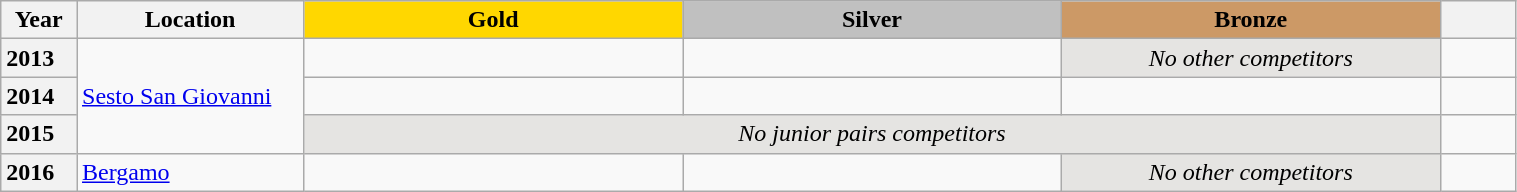<table class="wikitable unsortable" style="text-align:left; width:80%">
<tr>
<th scope="col" style="text-align:center; width:5%">Year</th>
<th scope="col" style="text-align:center; width:15%">Location</th>
<th scope="col" style="text-align:center; width:25%; background:gold">Gold</th>
<th scope="col" style="text-align:center; width:25%; background:silver">Silver</th>
<th scope="col" style="text-align:center; width:25%; background:#c96">Bronze</th>
<th scope="col" style="text-align:center; width:5%"></th>
</tr>
<tr>
<th scope="row" style="text-align:left">2013</th>
<td rowspan="3"><a href='#'>Sesto San Giovanni</a></td>
<td></td>
<td></td>
<td align="center" bgcolor="e5e4e2"><em>No other competitors</em></td>
<td></td>
</tr>
<tr>
<th scope="row" style="text-align:left">2014</th>
<td></td>
<td></td>
<td></td>
<td></td>
</tr>
<tr>
<th scope="row" style="text-align:left">2015</th>
<td colspan="3" align="center" bgcolor="e5e4e2"><em>No junior pairs competitors</em></td>
<td></td>
</tr>
<tr>
<th scope="row" style="text-align:left">2016</th>
<td><a href='#'>Bergamo</a></td>
<td></td>
<td></td>
<td align="center" bgcolor="e5e4e2"><em>No other competitors</em></td>
<td></td>
</tr>
</table>
